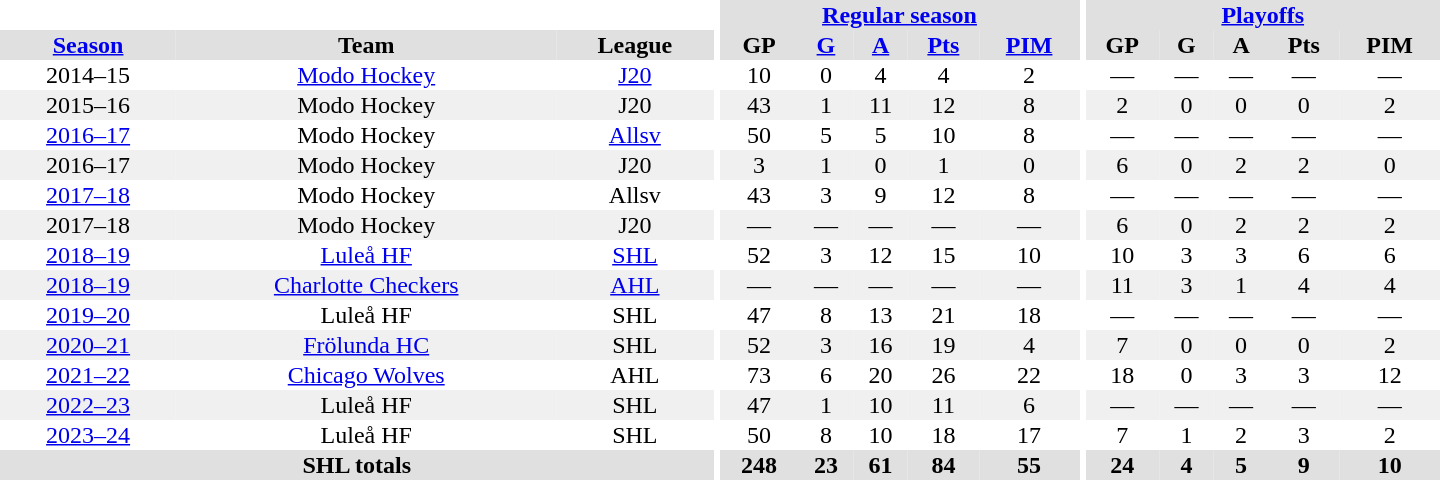<table border="0" cellpadding="1" cellspacing="0" style="text-align:center; width:60em">
<tr bgcolor="#e0e0e0">
<th colspan="3" bgcolor="#ffffff"></th>
<th rowspan="99" bgcolor="#ffffff"></th>
<th colspan="5"><a href='#'>Regular season</a></th>
<th rowspan="99" bgcolor="#ffffff"></th>
<th colspan="5"><a href='#'>Playoffs</a></th>
</tr>
<tr bgcolor="#e0e0e0">
<th><a href='#'>Season</a></th>
<th>Team</th>
<th>League</th>
<th>GP</th>
<th><a href='#'>G</a></th>
<th><a href='#'>A</a></th>
<th><a href='#'>Pts</a></th>
<th><a href='#'>PIM</a></th>
<th>GP</th>
<th>G</th>
<th>A</th>
<th>Pts</th>
<th>PIM</th>
</tr>
<tr>
<td>2014–15</td>
<td><a href='#'>Modo Hockey</a></td>
<td><a href='#'>J20</a></td>
<td>10</td>
<td>0</td>
<td>4</td>
<td>4</td>
<td>2</td>
<td>—</td>
<td>—</td>
<td>—</td>
<td>—</td>
<td>—</td>
</tr>
<tr bgcolor="#f0f0f0">
<td>2015–16</td>
<td>Modo Hockey</td>
<td>J20</td>
<td>43</td>
<td>1</td>
<td>11</td>
<td>12</td>
<td>8</td>
<td>2</td>
<td>0</td>
<td>0</td>
<td>0</td>
<td>2</td>
</tr>
<tr>
<td><a href='#'>2016–17</a></td>
<td>Modo Hockey</td>
<td><a href='#'>Allsv</a></td>
<td>50</td>
<td>5</td>
<td>5</td>
<td>10</td>
<td>8</td>
<td>—</td>
<td>—</td>
<td>—</td>
<td>—</td>
<td>—</td>
</tr>
<tr bgcolor="#f0f0f0">
<td>2016–17</td>
<td>Modo Hockey</td>
<td>J20</td>
<td>3</td>
<td>1</td>
<td>0</td>
<td>1</td>
<td>0</td>
<td>6</td>
<td>0</td>
<td>2</td>
<td>2</td>
<td>0</td>
</tr>
<tr>
<td><a href='#'>2017–18</a></td>
<td>Modo Hockey</td>
<td>Allsv</td>
<td>43</td>
<td>3</td>
<td>9</td>
<td>12</td>
<td>8</td>
<td>—</td>
<td>—</td>
<td>—</td>
<td>—</td>
<td>—</td>
</tr>
<tr bgcolor="#f0f0f0">
<td>2017–18</td>
<td>Modo Hockey</td>
<td>J20</td>
<td>—</td>
<td>—</td>
<td>—</td>
<td>—</td>
<td>—</td>
<td>6</td>
<td>0</td>
<td>2</td>
<td>2</td>
<td>2</td>
</tr>
<tr>
<td><a href='#'>2018–19</a></td>
<td><a href='#'>Luleå HF</a></td>
<td><a href='#'>SHL</a></td>
<td>52</td>
<td>3</td>
<td>12</td>
<td>15</td>
<td>10</td>
<td>10</td>
<td>3</td>
<td>3</td>
<td>6</td>
<td>6</td>
</tr>
<tr bgcolor="#f0f0f0">
<td><a href='#'>2018–19</a></td>
<td><a href='#'>Charlotte Checkers</a></td>
<td><a href='#'>AHL</a></td>
<td>—</td>
<td>—</td>
<td>—</td>
<td>—</td>
<td>—</td>
<td>11</td>
<td>3</td>
<td>1</td>
<td>4</td>
<td>4</td>
</tr>
<tr>
<td><a href='#'>2019–20</a></td>
<td>Luleå HF</td>
<td>SHL</td>
<td>47</td>
<td>8</td>
<td>13</td>
<td>21</td>
<td>18</td>
<td>—</td>
<td>—</td>
<td>—</td>
<td>—</td>
<td>—</td>
</tr>
<tr bgcolor="#f0f0f0">
<td><a href='#'>2020–21</a></td>
<td><a href='#'>Frölunda HC</a></td>
<td>SHL</td>
<td>52</td>
<td>3</td>
<td>16</td>
<td>19</td>
<td>4</td>
<td>7</td>
<td>0</td>
<td>0</td>
<td>0</td>
<td>2</td>
</tr>
<tr>
<td><a href='#'>2021–22</a></td>
<td><a href='#'>Chicago Wolves</a></td>
<td>AHL</td>
<td>73</td>
<td>6</td>
<td>20</td>
<td>26</td>
<td>22</td>
<td>18</td>
<td>0</td>
<td>3</td>
<td>3</td>
<td>12</td>
</tr>
<tr bgcolor="#f0f0f0">
<td><a href='#'>2022–23</a></td>
<td>Luleå HF</td>
<td>SHL</td>
<td>47</td>
<td>1</td>
<td>10</td>
<td>11</td>
<td>6</td>
<td>—</td>
<td>—</td>
<td>—</td>
<td>—</td>
<td>—</td>
</tr>
<tr>
<td><a href='#'>2023–24</a></td>
<td>Luleå HF</td>
<td>SHL</td>
<td>50</td>
<td>8</td>
<td>10</td>
<td>18</td>
<td>17</td>
<td>7</td>
<td>1</td>
<td>2</td>
<td>3</td>
<td>2</td>
</tr>
<tr bgcolor="#e0e0e0">
<th colspan="3">SHL totals</th>
<th>248</th>
<th>23</th>
<th>61</th>
<th>84</th>
<th>55</th>
<th>24</th>
<th>4</th>
<th>5</th>
<th>9</th>
<th>10</th>
</tr>
</table>
